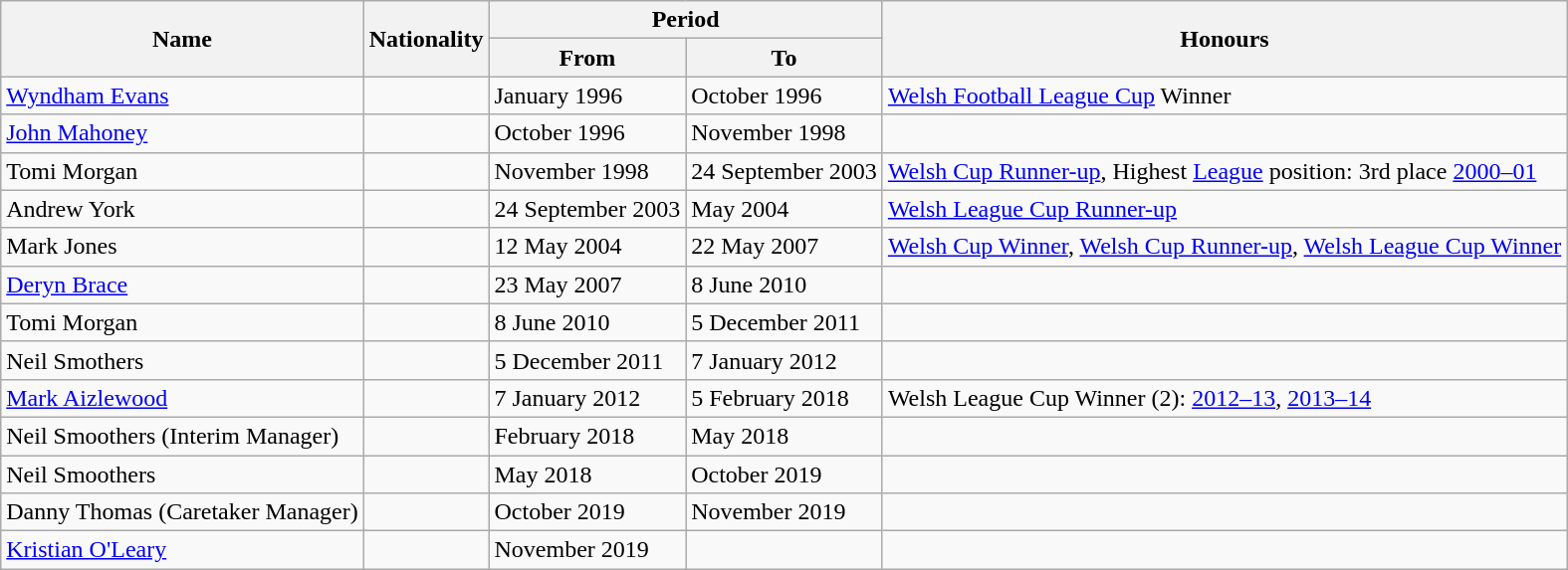<table class="wikitable" style="text-align: left">
<tr>
<th rowspan="2">Name</th>
<th rowspan="2">Nationality</th>
<th colspan="2">Period</th>
<th rowspan="2">Honours</th>
</tr>
<tr>
<th>From</th>
<th>To</th>
</tr>
<tr>
<td align=left><a href='#'>Wyndham Evans</a></td>
<td></td>
<td align=left>January 1996</td>
<td align=left>October 1996</td>
<td align=left><a href='#'>Welsh Football League Cup</a> Winner</td>
</tr>
<tr>
<td align=left><a href='#'>John Mahoney</a></td>
<td></td>
<td align=left>October 1996</td>
<td align=left>November 1998</td>
<td align=left></td>
</tr>
<tr>
<td align=left>Tomi Morgan</td>
<td></td>
<td align=left>November 1998</td>
<td align=left>24 September 2003</td>
<td align=left><a href='#'>Welsh Cup Runner-up</a>, Highest <a href='#'>League</a> position: 3rd place <a href='#'>2000–01</a></td>
</tr>
<tr>
<td align=left>Andrew York</td>
<td></td>
<td align=left>24 September 2003</td>
<td align=left>May 2004</td>
<td align=left><a href='#'>Welsh League Cup Runner-up</a></td>
</tr>
<tr>
<td align=left>Mark Jones</td>
<td></td>
<td align=left>12 May 2004</td>
<td align=left>22 May 2007</td>
<td align=left><a href='#'>Welsh Cup Winner</a>, <a href='#'>Welsh Cup Runner-up</a>, <a href='#'>Welsh League Cup Winner</a></td>
</tr>
<tr>
<td align=left><a href='#'>Deryn Brace</a></td>
<td></td>
<td align=left>23 May 2007</td>
<td align=left>8 June 2010</td>
<td align=left></td>
</tr>
<tr>
<td align=left>Tomi Morgan</td>
<td></td>
<td align=left>8 June 2010</td>
<td align=left>5 December 2011</td>
<td align=left></td>
</tr>
<tr>
<td align=left>Neil Smothers</td>
<td></td>
<td align=left>5 December 2011</td>
<td align=left>7 January 2012</td>
<td align=left></td>
</tr>
<tr>
<td align=left><a href='#'>Mark Aizlewood</a></td>
<td></td>
<td align=left>7 January 2012</td>
<td align=left>5 February 2018</td>
<td align=left>Welsh League Cup Winner (2): <a href='#'>2012–13</a>, <a href='#'>2013–14</a></td>
</tr>
<tr>
<td align=left>Neil Smoothers (Interim Manager)</td>
<td></td>
<td align=left>February 2018</td>
<td align=left>May 2018</td>
<td align=left></td>
</tr>
<tr>
<td align=left>Neil Smoothers</td>
<td></td>
<td align=left>May 2018</td>
<td align=left>October 2019</td>
<td align=left></td>
</tr>
<tr>
<td align=left>Danny Thomas (Caretaker Manager)</td>
<td></td>
<td align=left>October 2019</td>
<td align=left>November 2019</td>
<td align=left></td>
</tr>
<tr>
<td align=left><a href='#'>Kristian O'Leary</a></td>
<td></td>
<td align=left>November 2019</td>
<td align=left></td>
<td align=left></td>
</tr>
</table>
